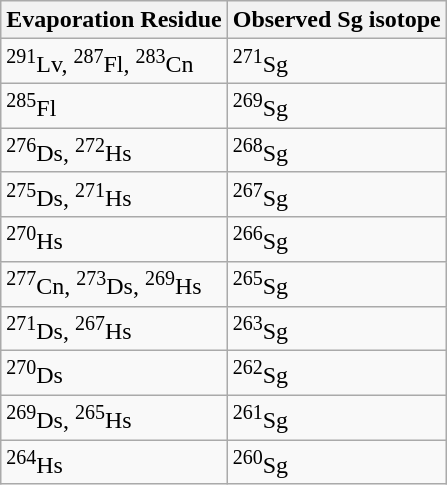<table class="wikitable">
<tr>
<th>Evaporation Residue</th>
<th>Observed Sg isotope</th>
</tr>
<tr>
<td><sup>291</sup>Lv, <sup>287</sup>Fl, <sup>283</sup>Cn</td>
<td><sup>271</sup>Sg</td>
</tr>
<tr>
<td><sup>285</sup>Fl</td>
<td><sup>269</sup>Sg</td>
</tr>
<tr>
<td><sup>276</sup>Ds, <sup>272</sup>Hs</td>
<td><sup>268</sup>Sg</td>
</tr>
<tr>
<td><sup>275</sup>Ds, <sup>271</sup>Hs</td>
<td><sup>267</sup>Sg</td>
</tr>
<tr>
<td><sup>270</sup>Hs</td>
<td><sup>266</sup>Sg</td>
</tr>
<tr>
<td><sup>277</sup>Cn, <sup>273</sup>Ds, <sup>269</sup>Hs</td>
<td><sup>265</sup>Sg</td>
</tr>
<tr>
<td><sup>271</sup>Ds, <sup>267</sup>Hs</td>
<td><sup>263</sup>Sg</td>
</tr>
<tr>
<td><sup>270</sup>Ds</td>
<td><sup>262</sup>Sg</td>
</tr>
<tr>
<td><sup>269</sup>Ds, <sup>265</sup>Hs</td>
<td><sup>261</sup>Sg</td>
</tr>
<tr>
<td><sup>264</sup>Hs</td>
<td><sup>260</sup>Sg</td>
</tr>
</table>
